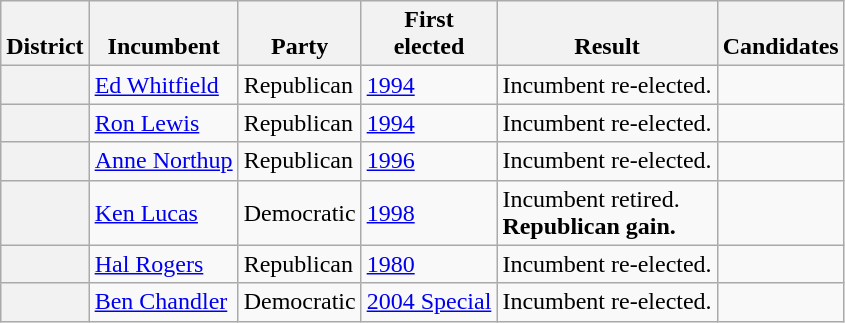<table class=wikitable>
<tr valign=bottom>
<th>District</th>
<th>Incumbent</th>
<th>Party</th>
<th>First<br>elected</th>
<th>Result</th>
<th>Candidates</th>
</tr>
<tr>
<th></th>
<td><a href='#'>Ed Whitfield</a></td>
<td>Republican</td>
<td><a href='#'>1994</a></td>
<td>Incumbent re-elected.</td>
<td nowrap></td>
</tr>
<tr>
<th></th>
<td><a href='#'>Ron Lewis</a></td>
<td>Republican</td>
<td><a href='#'>1994</a></td>
<td>Incumbent re-elected.</td>
<td nowrap></td>
</tr>
<tr>
<th></th>
<td><a href='#'>Anne Northup</a></td>
<td>Republican</td>
<td><a href='#'>1996</a></td>
<td>Incumbent re-elected.</td>
<td nowrap></td>
</tr>
<tr>
<th></th>
<td><a href='#'>Ken Lucas</a></td>
<td>Democratic</td>
<td><a href='#'>1998</a></td>
<td>Incumbent retired.<br><strong>Republican gain.</strong></td>
<td nowrap></td>
</tr>
<tr>
<th></th>
<td><a href='#'>Hal Rogers</a></td>
<td>Republican</td>
<td><a href='#'>1980</a></td>
<td>Incumbent re-elected.</td>
<td nowrap></td>
</tr>
<tr>
<th></th>
<td><a href='#'>Ben Chandler</a></td>
<td>Democratic</td>
<td><a href='#'>2004 Special</a></td>
<td>Incumbent re-elected.</td>
<td nowrap></td>
</tr>
</table>
